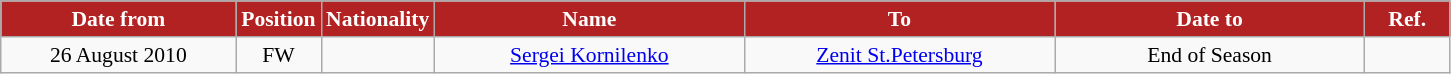<table class="wikitable" style="text-align:center; font-size:90%; ">
<tr>
<th style="background:#B22222; color:white; width:150px;">Date from</th>
<th style="background:#B22222; color:white; width:50px;">Position</th>
<th style="background:#B22222; color:white; width:50px;">Nationality</th>
<th style="background:#B22222; color:white; width:200px;">Name</th>
<th style="background:#B22222; color:white; width:200px;">To</th>
<th style="background:#B22222; color:white; width:200px;">Date to</th>
<th style="background:#B22222; color:white; width:50px;">Ref.</th>
</tr>
<tr>
<td>26 August 2010</td>
<td>FW</td>
<td></td>
<td><a href='#'>Sergei Kornilenko</a></td>
<td><a href='#'>Zenit St.Petersburg</a></td>
<td>End of Season</td>
<td></td>
</tr>
</table>
